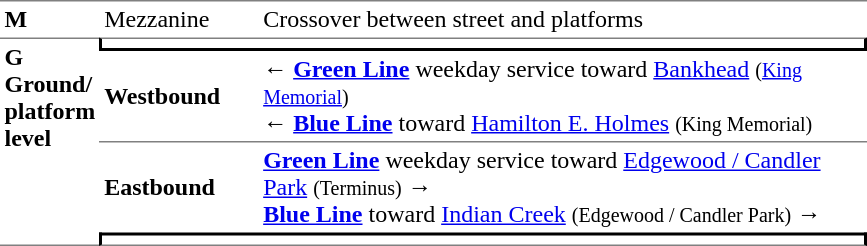<table table border=0 cellspacing=0 cellpadding=3>
<tr>
<td style="border-top:solid 1px gray;" width=50 valign=top><strong>M</strong></td>
<td style="border-top:solid 1px gray;" width=100 valign=top>Mezzanine</td>
<td style="border-top:solid 1px gray;" width=400 valign=top>Crossover between street and platforms</td>
</tr>
<tr>
<td style="border-top:solid 1px gray;border-bottom:solid 1px gray;" width=50 rowspan=4 valign=top><strong>G<br>Ground/<br>platform level</strong></td>
<td style="border-top:solid 1px gray;border-right:solid 2px black;border-left:solid 2px black;border-bottom:solid 2px black;text-align:center;" colspan=2></td>
</tr>
<tr>
<td style="border-bottom:solid 1px gray;" width=100><strong>Westbound</strong></td>
<td style="border-bottom:solid 1px gray;" width=400>← <a href='#'><span><strong>Green Line</strong></span></a> weekday service toward <a href='#'>Bankhead</a> <small>(<a href='#'>King Memorial</a>)</small><br>← <a href='#'><span><strong>Blue Line</strong></span></a> toward <a href='#'>Hamilton E. Holmes</a> <small>(King Memorial)</small></td>
</tr>
<tr>
<td><strong>Eastbound</strong></td>
<td> <a href='#'><span><strong>Green Line</strong></span></a> weekday service toward <a href='#'>Edgewood / Candler Park</a> <small>(Terminus)</small> →<br> <a href='#'><span><strong>Blue Line</strong></span></a> toward <a href='#'>Indian Creek</a> <small>(Edgewood / Candler Park)</small> →</td>
</tr>
<tr>
<td style="border-bottom:solid 1px gray;border-right:solid 2px black;border-left:solid 2px black;border-top:solid 2px black;text-align:center;" colspan=2></td>
</tr>
</table>
